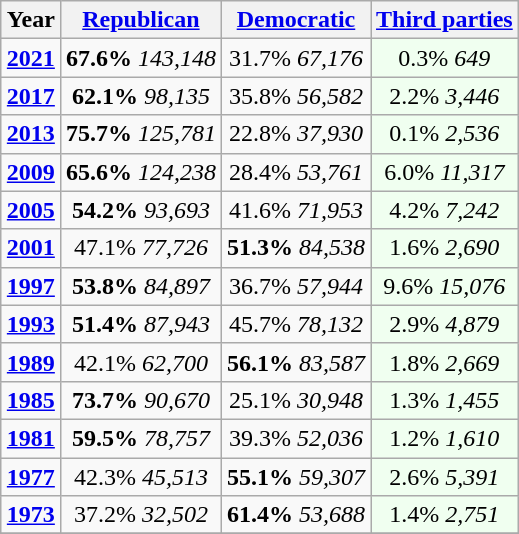<table class="wikitable" style="float:right; margin: 1em 1em 1em 0;">
<tr>
<th>Year</th>
<th><a href='#'>Republican</a></th>
<th><a href='#'>Democratic</a></th>
<th><a href='#'>Third parties</a></th>
</tr>
<tr>
<td style="text-align:center;" ><strong><a href='#'>2021</a></strong></td>
<td style="text-align:center;" ><strong>67.6% </strong> <em>143,148</em></td>
<td style="text-align:center;" >31.7% <em>67,176</em></td>
<td style="text-align:center; background:honeyDew;">0.3% <em>649</em></td>
</tr>
<tr>
<td style="text-align:center;" ><strong><a href='#'>2017</a></strong></td>
<td style="text-align:center;" ><strong>62.1% </strong> <em>98,135</em></td>
<td style="text-align:center;" >35.8% <em>56,582</em></td>
<td style="text-align:center; background:honeyDew;">2.2% <em>3,446</em></td>
</tr>
<tr>
<td style="text-align:center;" ><strong><a href='#'>2013</a></strong></td>
<td style="text-align:center;" ><strong>75.7% </strong> <em>125,781</em></td>
<td style="text-align:center;" >22.8% <em>37,930</em></td>
<td style="text-align:center; background:honeyDew;">0.1% <em>2,536</em></td>
</tr>
<tr>
<td style="text-align:center;" ><strong><a href='#'>2009</a></strong></td>
<td style="text-align:center;" ><strong>65.6% </strong> <em>124,238</em></td>
<td style="text-align:center;" >28.4% <em>53,761</em></td>
<td style="text-align:center; background:honeyDew;">6.0% <em>11,317</em></td>
</tr>
<tr>
<td style="text-align:center;" ><strong><a href='#'>2005</a></strong></td>
<td style="text-align:center;" ><strong>54.2% </strong> <em>93,693</em></td>
<td style="text-align:center;" >41.6% <em>71,953</em></td>
<td style="text-align:center; background:honeyDew;">4.2% <em>7,242</em></td>
</tr>
<tr>
<td style="text-align:center;" ><strong><a href='#'>2001</a></strong></td>
<td style="text-align:center;" >47.1% <em>77,726</em></td>
<td style="text-align:center;" ><strong>51.3% </strong> <em>84,538</em></td>
<td style="text-align:center; background:honeyDew;">1.6% <em>2,690</em></td>
</tr>
<tr>
<td style="text-align:center;" ><strong><a href='#'>1997</a></strong></td>
<td style="text-align:center;" ><strong>53.8% </strong> <em>84,897</em></td>
<td style="text-align:center;" >36.7% <em>57,944</em></td>
<td style="text-align:center; background:honeyDew;">9.6% <em>15,076</em></td>
</tr>
<tr>
<td style="text-align:center;" ><strong><a href='#'>1993</a></strong></td>
<td style="text-align:center;" ><strong>51.4% </strong> <em>87,943</em></td>
<td style="text-align:center;" >45.7% <em>78,132</em></td>
<td style="text-align:center; background:honeyDew;">2.9% <em>4,879</em></td>
</tr>
<tr>
<td style="text-align:center;" ><strong><a href='#'>1989</a></strong></td>
<td style="text-align:center;" >42.1% <em>62,700</em></td>
<td style="text-align:center;" ><strong>56.1% </strong> <em>83,587</em></td>
<td style="text-align:center; background:honeyDew;">1.8% <em>2,669</em></td>
</tr>
<tr>
<td style="text-align:center;" ><strong><a href='#'>1985</a></strong></td>
<td style="text-align:center;" ><strong>73.7% </strong> <em>90,670</em></td>
<td style="text-align:center;" >25.1% <em>30,948</em></td>
<td style="text-align:center; background:honeyDew;">1.3% <em>1,455</em></td>
</tr>
<tr>
<td style="text-align:center;" ><strong><a href='#'>1981</a></strong></td>
<td style="text-align:center;" ><strong>59.5% </strong> <em>78,757</em></td>
<td style="text-align:center;" >39.3% <em>52,036</em></td>
<td style="text-align:center; background:honeyDew;">1.2% <em>1,610</em></td>
</tr>
<tr>
<td style="text-align:center;" ><strong><a href='#'>1977</a></strong></td>
<td style="text-align:center;" >42.3% <em>45,513</em></td>
<td style="text-align:center;" ><strong>55.1%</strong> <em>59,307</em></td>
<td style="text-align:center; background:honeyDew;">2.6% <em>5,391</em></td>
</tr>
<tr>
<td style="text-align:center;" ><strong><a href='#'>1973</a></strong></td>
<td style="text-align:center;" >37.2% <em>32,502</em></td>
<td style="text-align:center;" ><strong>61.4%</strong> <em>53,688</em></td>
<td style="text-align:center; background:honeyDew;">1.4% <em>2,751</em></td>
</tr>
<tr>
</tr>
</table>
